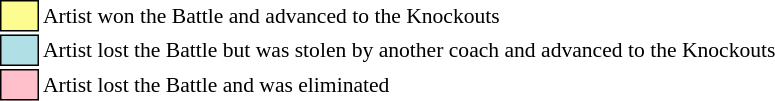<table class="toccolours" style="font-size: 90%; white-space: nowrap;">
<tr>
<td style="background-color:#fdfc8f; border: 1px solid black">      </td>
<td>Artist won the Battle and advanced to the Knockouts</td>
</tr>
<tr>
<td style="background-color:#B0E0E6; border: 1px solid black">      </td>
<td>Artist lost the Battle but was stolen by another coach and advanced to the Knockouts</td>
</tr>
<tr>
<td style="background-color:pink; border: 1px solid black">      </td>
<td>Artist lost the Battle and was eliminated</td>
</tr>
<tr>
</tr>
</table>
